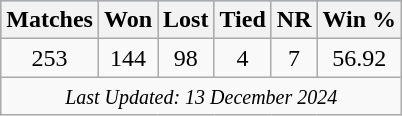<table class="wikitable plainrowheaders sortable"  style="text-align:center;">
<tr style="background:#9cf;">
<th scope="col">Matches</th>
<th scope="col">Won</th>
<th scope="col">Lost</th>
<th scope="col">Tied</th>
<th scope="col">NR</th>
<th scope="col">Win %</th>
</tr>
<tr>
<td>253</td>
<td>144</td>
<td>98</td>
<td>4</td>
<td>7</td>
<td>56.92</td>
</tr>
<tr>
<td colspan=6><small><em>Last Updated: 13 December 2024</em></small></td>
</tr>
</table>
